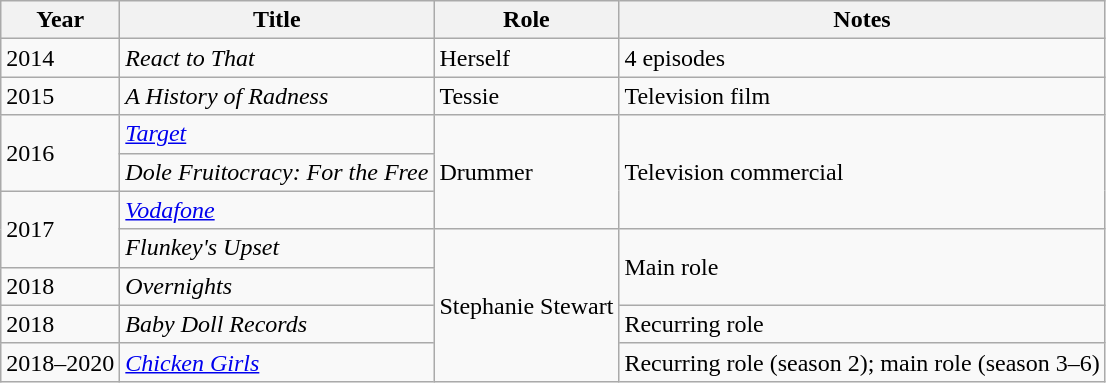<table class="wikitable sortable">
<tr>
<th>Year</th>
<th>Title</th>
<th>Role</th>
<th>Notes</th>
</tr>
<tr>
<td>2014</td>
<td><em>React to That</em></td>
<td>Herself</td>
<td>4 episodes</td>
</tr>
<tr>
<td>2015</td>
<td><em>A History of Radness</em></td>
<td>Tessie</td>
<td>Television film</td>
</tr>
<tr>
<td rowspan="2">2016</td>
<td><em><a href='#'>Target</a></em></td>
<td rowspan="3">Drummer</td>
<td rowspan="3">Television commercial</td>
</tr>
<tr>
<td><em>Dole Fruitocracy: For the Free</em></td>
</tr>
<tr>
<td rowspan="2">2017</td>
<td><em><a href='#'>Vodafone</a></em></td>
</tr>
<tr>
<td><em>Flunkey's Upset</em></td>
<td rowspan="4">Stephanie Stewart</td>
<td rowspan="2">Main role</td>
</tr>
<tr>
<td>2018</td>
<td><em>Overnights</em></td>
</tr>
<tr>
<td>2018</td>
<td><em>Baby Doll Records</em></td>
<td>Recurring role</td>
</tr>
<tr>
<td>2018–2020</td>
<td><em><a href='#'>Chicken Girls</a></em></td>
<td>Recurring role (season 2); main role (season 3–6)</td>
</tr>
</table>
